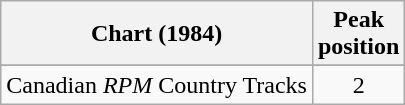<table class="wikitable sortable">
<tr>
<th align="left">Chart (1984)</th>
<th align="center">Peak<br>position</th>
</tr>
<tr>
</tr>
<tr>
<td align="left">Canadian <em>RPM</em> Country Tracks</td>
<td align="center">2</td>
</tr>
</table>
